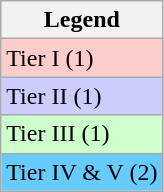<table class="wikitable">
<tr>
<th>Legend</th>
</tr>
<tr style="background:#fcc;">
<td>Tier I (1)</td>
</tr>
<tr style="background:#ccf;">
<td>Tier II (1)</td>
</tr>
<tr style="background:#cfc;">
<td>Tier III (1)</td>
</tr>
<tr style="background:#6cf;">
<td>Tier IV & V (2)</td>
</tr>
</table>
